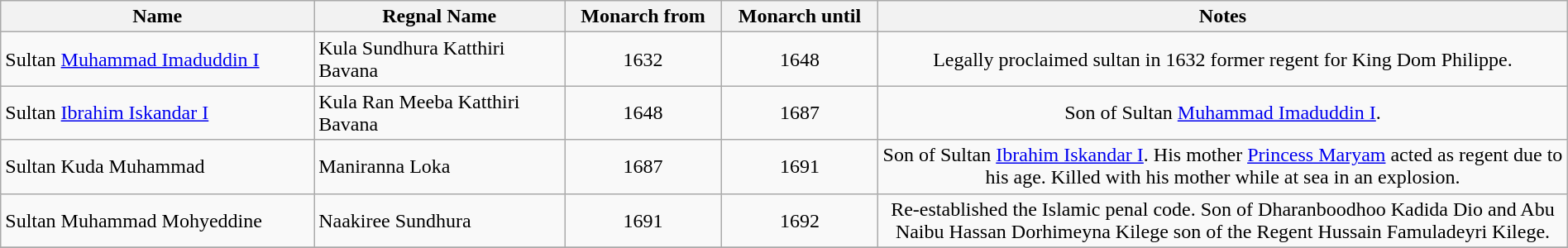<table width=100% class="wikitable">
<tr>
<th width=20%>Name</th>
<th>Regnal Name</th>
<th width=10%>Monarch from</th>
<th width=10%>Monarch until</th>
<th width=44%>Notes</th>
</tr>
<tr>
<td align="left">Sultan <a href='#'>Muhammad Imaduddin I</a></td>
<td>Kula Sundhura Katthiri Bavana</td>
<td align="center">1632</td>
<td align="center">1648</td>
<td align="center">Legally proclaimed sultan in 1632 former regent for King Dom Philippe.</td>
</tr>
<tr>
<td align="left">Sultan <a href='#'>Ibrahim Iskandar I</a></td>
<td>Kula Ran Meeba Katthiri Bavana</td>
<td align="center">1648</td>
<td align="center">1687</td>
<td align="center">Son of Sultan <a href='#'>Muhammad Imaduddin I</a>.</td>
</tr>
<tr>
<td align="left">Sultan Kuda Muhammad</td>
<td>Maniranna Loka</td>
<td align="center">1687</td>
<td align="center">1691</td>
<td align="center">Son of Sultan <a href='#'>Ibrahim Iskandar I</a>. His mother <a href='#'>Princess Maryam</a> acted as regent due to his age. Killed with his mother while at sea in an explosion.</td>
</tr>
<tr>
<td align="left">Sultan Muhammad Mohyeddine</td>
<td>Naakiree Sundhura</td>
<td align="center">1691</td>
<td align="center">1692</td>
<td align="center">Re-established the Islamic penal code. Son of Dharanboodhoo Kadida Dio and Abu Naibu Hassan Dorhimeyna Kilege son of the Regent Hussain Famuladeyri Kilege.</td>
</tr>
<tr>
</tr>
</table>
